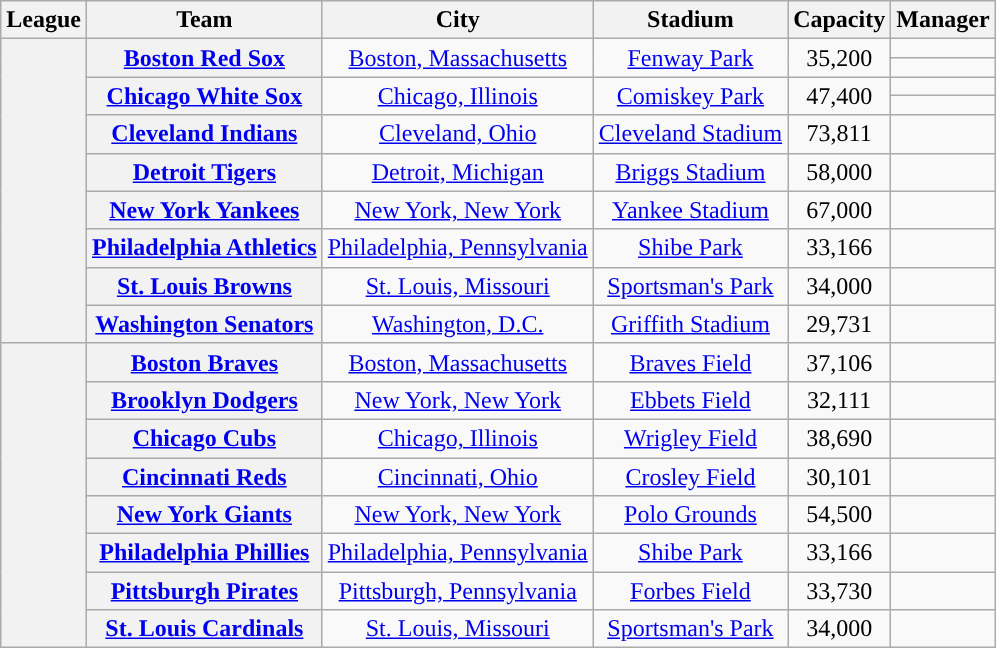<table class="wikitable sortable plainrowheaders" style="text-align:center;">
<tr>
<th scope="col">League</th>
<th scope="col">Team</th>
<th scope="col">City</th>
<th scope="col">Stadium</th>
<th scope="col">Capacity</th>
<th scope="col">Manager</th>
</tr>
<tr>
<th rowspan="10"></th>
<th rowspan="2" scope="row"><a href='#'>Boston Red Sox</a></th>
<td rowspan="2"><a href='#'>Boston, Massachusetts</a></td>
<td rowspan="2"><a href='#'>Fenway Park</a></td>
<td rowspan="2">35,200</td>
<td></td>
</tr>
<tr>
<td></td>
</tr>
<tr>
<th rowspan="2" scope="row"><a href='#'>Chicago White Sox</a></th>
<td rowspan="2"><a href='#'>Chicago, Illinois</a></td>
<td rowspan="2"><a href='#'>Comiskey Park</a></td>
<td rowspan="2">47,400</td>
<td></td>
</tr>
<tr>
<td></td>
</tr>
<tr>
<th scope="row"><a href='#'>Cleveland Indians</a></th>
<td><a href='#'>Cleveland, Ohio</a></td>
<td><a href='#'>Cleveland Stadium</a></td>
<td>73,811</td>
<td></td>
</tr>
<tr>
<th scope="row"><a href='#'>Detroit Tigers</a></th>
<td><a href='#'>Detroit, Michigan</a></td>
<td><a href='#'>Briggs Stadium</a></td>
<td>58,000</td>
<td></td>
</tr>
<tr>
<th scope="row"><a href='#'>New York Yankees</a></th>
<td><a href='#'>New York, New York</a></td>
<td><a href='#'>Yankee Stadium</a></td>
<td>67,000</td>
<td></td>
</tr>
<tr>
<th scope="row"><a href='#'>Philadelphia Athletics</a></th>
<td><a href='#'>Philadelphia, Pennsylvania</a></td>
<td><a href='#'>Shibe Park</a></td>
<td>33,166</td>
<td></td>
</tr>
<tr>
<th scope="row"><a href='#'>St. Louis Browns</a></th>
<td><a href='#'>St. Louis, Missouri</a></td>
<td><a href='#'>Sportsman's Park</a></td>
<td>34,000</td>
<td></td>
</tr>
<tr>
<th scope="row"><a href='#'>Washington Senators</a></th>
<td><a href='#'>Washington, D.C.</a></td>
<td><a href='#'>Griffith Stadium</a></td>
<td>29,731</td>
<td></td>
</tr>
<tr>
<th rowspan="8"></th>
<th scope="row"><a href='#'>Boston Braves</a></th>
<td><a href='#'>Boston, Massachusetts</a></td>
<td><a href='#'>Braves Field</a></td>
<td>37,106</td>
<td></td>
</tr>
<tr>
<th scope="row"><a href='#'>Brooklyn Dodgers</a></th>
<td><a href='#'>New York, New York</a></td>
<td><a href='#'>Ebbets Field</a></td>
<td>32,111</td>
<td></td>
</tr>
<tr>
<th scope="row"><a href='#'>Chicago Cubs</a></th>
<td><a href='#'>Chicago, Illinois</a></td>
<td><a href='#'>Wrigley Field</a></td>
<td>38,690</td>
<td></td>
</tr>
<tr>
<th scope="row"><a href='#'>Cincinnati Reds</a></th>
<td><a href='#'>Cincinnati, Ohio</a></td>
<td><a href='#'>Crosley Field</a></td>
<td>30,101</td>
<td></td>
</tr>
<tr>
<th scope="row"><a href='#'>New York Giants</a></th>
<td><a href='#'>New York, New York</a></td>
<td><a href='#'>Polo Grounds</a></td>
<td>54,500</td>
<td></td>
</tr>
<tr>
<th scope="row"><a href='#'>Philadelphia Phillies</a></th>
<td><a href='#'>Philadelphia, Pennsylvania</a></td>
<td><a href='#'>Shibe Park</a></td>
<td>33,166</td>
<td></td>
</tr>
<tr>
<th scope="row"><a href='#'>Pittsburgh Pirates</a></th>
<td><a href='#'>Pittsburgh, Pennsylvania</a></td>
<td><a href='#'>Forbes Field</a></td>
<td>33,730</td>
<td></td>
</tr>
<tr>
<th scope="row"><a href='#'>St. Louis Cardinals</a></th>
<td><a href='#'>St. Louis, Missouri</a></td>
<td><a href='#'>Sportsman's Park</a></td>
<td>34,000</td>
<td></td>
</tr>
</table>
